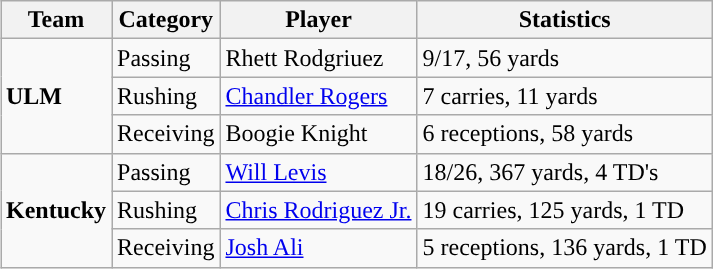<table class="wikitable" style="float: right;">
<tr>
<th>Team</th>
<th>Category</th>
<th>Player</th>
<th>Statistics</th>
</tr>
<tr>
<td rowspan=3><strong>ULM</strong></td>
<td>Passing</td>
<td>Rhett Rodgriuez</td>
<td>9/17, 56 yards</td>
</tr>
<tr>
<td>Rushing</td>
<td><a href='#'>Chandler Rogers</a></td>
<td>7 carries, 11 yards</td>
</tr>
<tr>
<td>Receiving</td>
<td>Boogie Knight</td>
<td>6 receptions, 58 yards</td>
</tr>
<tr>
<td rowspan=3><strong>Kentucky</strong></td>
<td>Passing</td>
<td><a href='#'>Will Levis</a></td>
<td>18/26, 367 yards, 4 TD's</td>
</tr>
<tr>
<td>Rushing</td>
<td><a href='#'>Chris Rodriguez Jr.</a></td>
<td>19 carries, 125 yards, 1 TD</td>
</tr>
<tr>
<td>Receiving</td>
<td><a href='#'>Josh Ali</a></td>
<td>5 receptions, 136 yards, 1 TD</td>
</tr>
</table>
